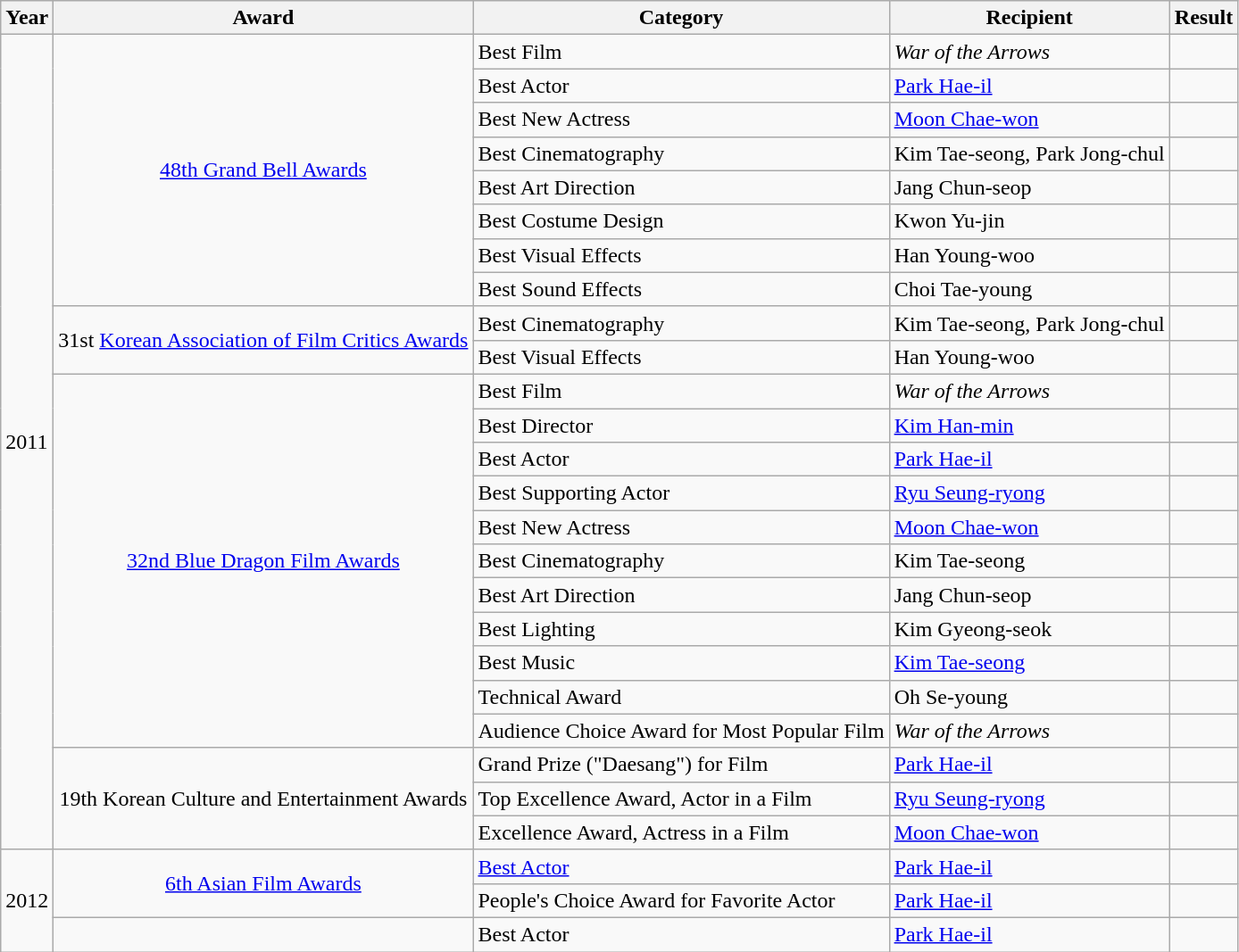<table class="wikitable">
<tr>
<th>Year</th>
<th>Award</th>
<th>Category</th>
<th>Recipient</th>
<th>Result</th>
</tr>
<tr>
<td rowspan=24>2011</td>
<td rowspan=8 style="text-align:center;"><a href='#'>48th Grand Bell Awards</a></td>
<td>Best Film</td>
<td><em>War of the Arrows</em></td>
<td></td>
</tr>
<tr>
<td>Best Actor</td>
<td><a href='#'>Park Hae-il</a></td>
<td></td>
</tr>
<tr>
<td>Best New Actress</td>
<td><a href='#'>Moon Chae-won</a></td>
<td></td>
</tr>
<tr>
<td>Best Cinematography</td>
<td>Kim Tae-seong, Park Jong-chul</td>
<td></td>
</tr>
<tr>
<td>Best Art Direction</td>
<td>Jang Chun-seop</td>
<td></td>
</tr>
<tr>
<td>Best Costume Design</td>
<td>Kwon Yu-jin</td>
<td></td>
</tr>
<tr>
<td>Best Visual Effects</td>
<td>Han Young-woo</td>
<td></td>
</tr>
<tr>
<td>Best Sound Effects</td>
<td>Choi Tae-young</td>
<td></td>
</tr>
<tr>
<td rowspan=2 style="text-align:center;">31st <a href='#'>Korean Association of Film Critics Awards</a></td>
<td>Best Cinematography</td>
<td>Kim Tae-seong, Park Jong-chul</td>
<td></td>
</tr>
<tr>
<td>Best Visual Effects</td>
<td>Han Young-woo</td>
<td></td>
</tr>
<tr>
<td rowspan=11 style="text-align:center;"><a href='#'>32nd Blue Dragon Film Awards</a></td>
<td>Best Film</td>
<td><em>War of the Arrows</em></td>
<td></td>
</tr>
<tr>
<td>Best Director</td>
<td><a href='#'>Kim Han-min</a></td>
<td></td>
</tr>
<tr>
<td>Best Actor</td>
<td><a href='#'>Park Hae-il</a></td>
<td></td>
</tr>
<tr>
<td>Best Supporting Actor</td>
<td><a href='#'>Ryu Seung-ryong</a></td>
<td></td>
</tr>
<tr>
<td>Best New Actress</td>
<td><a href='#'>Moon Chae-won</a></td>
<td></td>
</tr>
<tr>
<td>Best Cinematography</td>
<td>Kim Tae-seong</td>
<td></td>
</tr>
<tr>
<td>Best Art Direction</td>
<td>Jang Chun-seop</td>
<td></td>
</tr>
<tr>
<td>Best Lighting</td>
<td>Kim Gyeong-seok</td>
<td></td>
</tr>
<tr>
<td>Best Music</td>
<td><a href='#'>Kim Tae-seong</a></td>
<td></td>
</tr>
<tr>
<td>Technical Award</td>
<td>Oh Se-young</td>
<td></td>
</tr>
<tr>
<td>Audience Choice Award for Most Popular Film</td>
<td><em>War of the Arrows</em></td>
<td></td>
</tr>
<tr>
<td rowspan=3 style="text-align:center;">19th Korean Culture and Entertainment Awards</td>
<td>Grand Prize ("Daesang") for Film</td>
<td><a href='#'>Park Hae-il</a></td>
<td></td>
</tr>
<tr>
<td>Top Excellence Award, Actor in a Film</td>
<td><a href='#'>Ryu Seung-ryong</a></td>
<td></td>
</tr>
<tr>
<td>Excellence Award, Actress in a Film</td>
<td><a href='#'>Moon Chae-won</a></td>
<td></td>
</tr>
<tr>
<td rowspan=3>2012</td>
<td rowspan=2 style="text-align:center;"><a href='#'>6th Asian Film Awards</a></td>
<td><a href='#'>Best Actor</a></td>
<td><a href='#'>Park Hae-il</a></td>
<td></td>
</tr>
<tr>
<td>People's Choice Award for Favorite Actor</td>
<td><a href='#'>Park Hae-il</a></td>
<td></td>
</tr>
<tr>
<td></td>
<td>Best Actor</td>
<td><a href='#'>Park Hae-il</a></td>
<td></td>
</tr>
</table>
